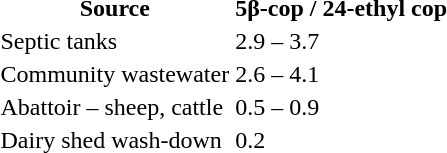<table>
<tr>
<th>Source</th>
<th>5β-cop / 24-ethyl cop</th>
</tr>
<tr>
<td>Septic tanks</td>
<td>2.9 – 3.7</td>
</tr>
<tr>
<td>Community wastewater</td>
<td>2.6 – 4.1</td>
</tr>
<tr>
<td>Abattoir – sheep, cattle</td>
<td>0.5 – 0.9</td>
</tr>
<tr>
<td>Dairy shed wash-down</td>
<td>0.2</td>
</tr>
</table>
